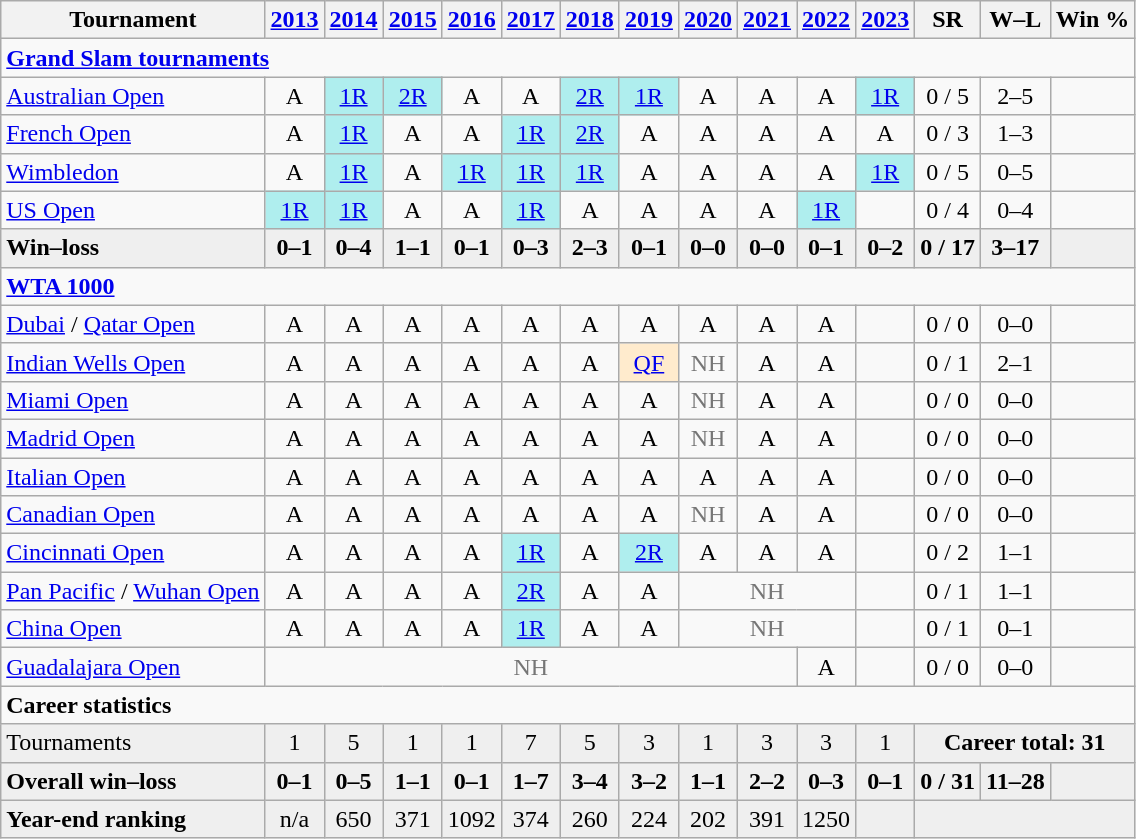<table class="wikitable" style="text-align:center">
<tr>
<th>Tournament</th>
<th><a href='#'>2013</a></th>
<th><a href='#'>2014</a></th>
<th><a href='#'>2015</a></th>
<th><a href='#'>2016</a></th>
<th><a href='#'>2017</a></th>
<th><a href='#'>2018</a></th>
<th><a href='#'>2019</a></th>
<th><a href='#'>2020</a></th>
<th><a href='#'>2021</a></th>
<th><a href='#'>2022</a></th>
<th><a href='#'>2023</a></th>
<th>SR</th>
<th>W–L</th>
<th>Win %</th>
</tr>
<tr>
<td colspan="15" align="left"><strong><a href='#'>Grand Slam tournaments</a></strong></td>
</tr>
<tr>
<td style="text-align:left"><a href='#'>Australian Open</a></td>
<td>A</td>
<td style="background:#afeeee"><a href='#'>1R</a></td>
<td style="background:#afeeee"><a href='#'>2R</a></td>
<td>A</td>
<td>A</td>
<td style="background:#afeeee"><a href='#'>2R</a></td>
<td style="background:#afeeee"><a href='#'>1R</a></td>
<td>A</td>
<td>A</td>
<td>A</td>
<td style="background:#afeeee"><a href='#'>1R</a></td>
<td>0 / 5</td>
<td>2–5</td>
<td></td>
</tr>
<tr>
<td style="text-align:left"><a href='#'>French Open</a></td>
<td>A</td>
<td style="background:#afeeee"><a href='#'>1R</a></td>
<td>A</td>
<td>A</td>
<td style="background:#afeeee"><a href='#'>1R</a></td>
<td style="background:#afeeee"><a href='#'>2R</a></td>
<td>A</td>
<td>A</td>
<td>A</td>
<td>A</td>
<td>A</td>
<td>0 / 3</td>
<td>1–3</td>
<td></td>
</tr>
<tr>
<td style="text-align:left"><a href='#'>Wimbledon</a></td>
<td>A</td>
<td style="background:#afeeee"><a href='#'>1R</a></td>
<td>A</td>
<td style="background:#afeeee"><a href='#'>1R</a></td>
<td style="background:#afeeee"><a href='#'>1R</a></td>
<td style=background:#afeeee><a href='#'>1R</a></td>
<td>A</td>
<td>A</td>
<td>A</td>
<td>A</td>
<td style=background:#afeeee><a href='#'>1R</a></td>
<td>0 / 5</td>
<td>0–5</td>
<td></td>
</tr>
<tr>
<td style="text-align:left"><a href='#'>US Open</a></td>
<td style="background:#afeeee"><a href='#'>1R</a></td>
<td style="background:#afeeee"><a href='#'>1R</a></td>
<td>A</td>
<td>A</td>
<td style="background:#afeeee"><a href='#'>1R</a></td>
<td>A</td>
<td>A</td>
<td>A</td>
<td>A</td>
<td bgcolor="afeeee"><a href='#'>1R</a></td>
<td></td>
<td>0 / 4</td>
<td>0–4</td>
<td></td>
</tr>
<tr style="background:#efefef;font-weight:bold">
<td style="text-align:left">Win–loss</td>
<td>0–1</td>
<td>0–4</td>
<td>1–1</td>
<td>0–1</td>
<td>0–3</td>
<td>2–3</td>
<td>0–1</td>
<td>0–0</td>
<td>0–0</td>
<td>0–1</td>
<td>0–2</td>
<td>0 / 17</td>
<td>3–17</td>
<td></td>
</tr>
<tr>
<td colspan="15" align="left"><strong><a href='#'>WTA 1000</a></strong></td>
</tr>
<tr>
<td align=left><a href='#'>Dubai</a> / <a href='#'>Qatar Open</a></td>
<td>A</td>
<td>A</td>
<td>A</td>
<td>A</td>
<td>A</td>
<td>A</td>
<td>A</td>
<td>A</td>
<td>A</td>
<td>A</td>
<td></td>
<td>0 / 0</td>
<td>0–0</td>
<td></td>
</tr>
<tr>
<td align=left><a href='#'>Indian Wells Open</a></td>
<td>A</td>
<td>A</td>
<td>A</td>
<td>A</td>
<td>A</td>
<td>A</td>
<td bgcolor=ffebcd><a href='#'>QF</a></td>
<td style=color:#767676>NH</td>
<td>A</td>
<td>A</td>
<td></td>
<td>0 / 1</td>
<td>2–1</td>
<td></td>
</tr>
<tr>
<td align=left><a href='#'>Miami Open</a></td>
<td>A</td>
<td>A</td>
<td>A</td>
<td>A</td>
<td>A</td>
<td>A</td>
<td>A</td>
<td style=color:#767676>NH</td>
<td>A</td>
<td>A</td>
<td></td>
<td>0 / 0</td>
<td>0–0</td>
<td></td>
</tr>
<tr>
<td align=left><a href='#'>Madrid Open</a></td>
<td>A</td>
<td>A</td>
<td>A</td>
<td>A</td>
<td>A</td>
<td>A</td>
<td>A</td>
<td style=color:#767676>NH</td>
<td>A</td>
<td>A</td>
<td></td>
<td>0 / 0</td>
<td>0–0</td>
<td></td>
</tr>
<tr>
<td align=left><a href='#'>Italian Open</a></td>
<td>A</td>
<td>A</td>
<td>A</td>
<td>A</td>
<td>A</td>
<td>A</td>
<td>A</td>
<td>A</td>
<td>A</td>
<td>A</td>
<td></td>
<td>0 / 0</td>
<td>0–0</td>
<td></td>
</tr>
<tr>
<td align=left><a href='#'>Canadian Open</a></td>
<td>A</td>
<td>A</td>
<td>A</td>
<td>A</td>
<td>A</td>
<td>A</td>
<td>A</td>
<td style=color:#767676>NH</td>
<td>A</td>
<td>A</td>
<td></td>
<td>0 / 0</td>
<td>0–0</td>
<td></td>
</tr>
<tr>
<td align=left><a href='#'>Cincinnati Open</a></td>
<td>A</td>
<td>A</td>
<td>A</td>
<td>A</td>
<td bgcolor=afeeee><a href='#'>1R</a></td>
<td>A</td>
<td bgcolor=afeeee><a href='#'>2R</a></td>
<td>A</td>
<td>A</td>
<td>A</td>
<td></td>
<td>0 / 2</td>
<td>1–1</td>
<td></td>
</tr>
<tr>
<td align=left><a href='#'>Pan Pacific</a> / <a href='#'>Wuhan Open</a></td>
<td>A</td>
<td>A</td>
<td>A</td>
<td>A</td>
<td bgcolor=afeeee><a href='#'>2R</a></td>
<td>A</td>
<td>A</td>
<td colspan="3" style=color:#767676>NH</td>
<td></td>
<td>0 / 1</td>
<td>1–1</td>
<td></td>
</tr>
<tr>
<td align=left><a href='#'>China Open</a></td>
<td>A</td>
<td>A</td>
<td>A</td>
<td>A</td>
<td bgcolor=afeeee><a href='#'>1R</a></td>
<td>A</td>
<td>A</td>
<td colspan="3" style=color:#767676>NH</td>
<td></td>
<td>0 / 1</td>
<td>0–1</td>
<td></td>
</tr>
<tr>
<td align=left><a href='#'>Guadalajara Open</a></td>
<td colspan="9" style=color:#767676>NH</td>
<td>A</td>
<td></td>
<td>0 / 0</td>
<td>0–0</td>
<td></td>
</tr>
<tr>
<td colspan="15" align="left"><strong>Career statistics</strong></td>
</tr>
<tr bgcolor=efefef>
<td align=left>Tournaments</td>
<td>1</td>
<td>5</td>
<td>1</td>
<td>1</td>
<td>7</td>
<td>5</td>
<td>3</td>
<td>1</td>
<td>3</td>
<td>3</td>
<td>1</td>
<td colspan="3"><strong>Career total: 31</strong></td>
</tr>
<tr style=background:#efefef;font-weight:bold>
<td align=left>Overall win–loss</td>
<td>0–1</td>
<td>0–5</td>
<td>1–1</td>
<td>0–1</td>
<td>1–7</td>
<td>3–4</td>
<td>3–2</td>
<td>1–1</td>
<td>2–2</td>
<td>0–3</td>
<td>0–1</td>
<td>0 / 31</td>
<td>11–28</td>
<td></td>
</tr>
<tr bgcolor=efefef>
<td align=left><strong>Year-end ranking</strong></td>
<td>n/a</td>
<td>650</td>
<td>371</td>
<td>1092</td>
<td>374</td>
<td>260</td>
<td>224</td>
<td>202</td>
<td>391</td>
<td>1250</td>
<td></td>
<td colspan="3"></td>
</tr>
</table>
